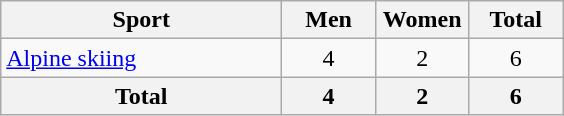<table class="wikitable sortable" style="text-align:center;">
<tr>
<th width=180>Sport</th>
<th width=55>Men</th>
<th width=55>Women</th>
<th width=55>Total</th>
</tr>
<tr>
<td align=left><a href='#'>Alpine skiing</a></td>
<td>4</td>
<td>2</td>
<td>6</td>
</tr>
<tr>
<th>Total</th>
<th>4</th>
<th>2</th>
<th>6</th>
</tr>
</table>
